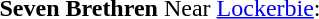<table border="0">
<tr>
<td></td>
<td><strong>Seven Brethren</strong> Near <a href='#'>Lockerbie</a>: </td>
</tr>
</table>
